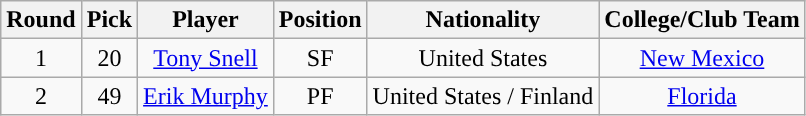<table class="wikitable sortable sortable">
<tr>
<th>Round</th>
<th>Pick</th>
<th>Player</th>
<th>Position</th>
<th>Nationality</th>
<th>College/Club Team</th>
</tr>
<tr style="text-align: center">
<td>1</td>
<td>20</td>
<td><a href='#'>Tony Snell</a></td>
<td>SF</td>
<td>United States</td>
<td><a href='#'>New Mexico</a></td>
</tr>
<tr style="text-align: center">
<td>2</td>
<td>49</td>
<td><a href='#'>Erik Murphy</a></td>
<td>PF</td>
<td>United States / Finland</td>
<td><a href='#'>Florida</a></td>
</tr>
</table>
